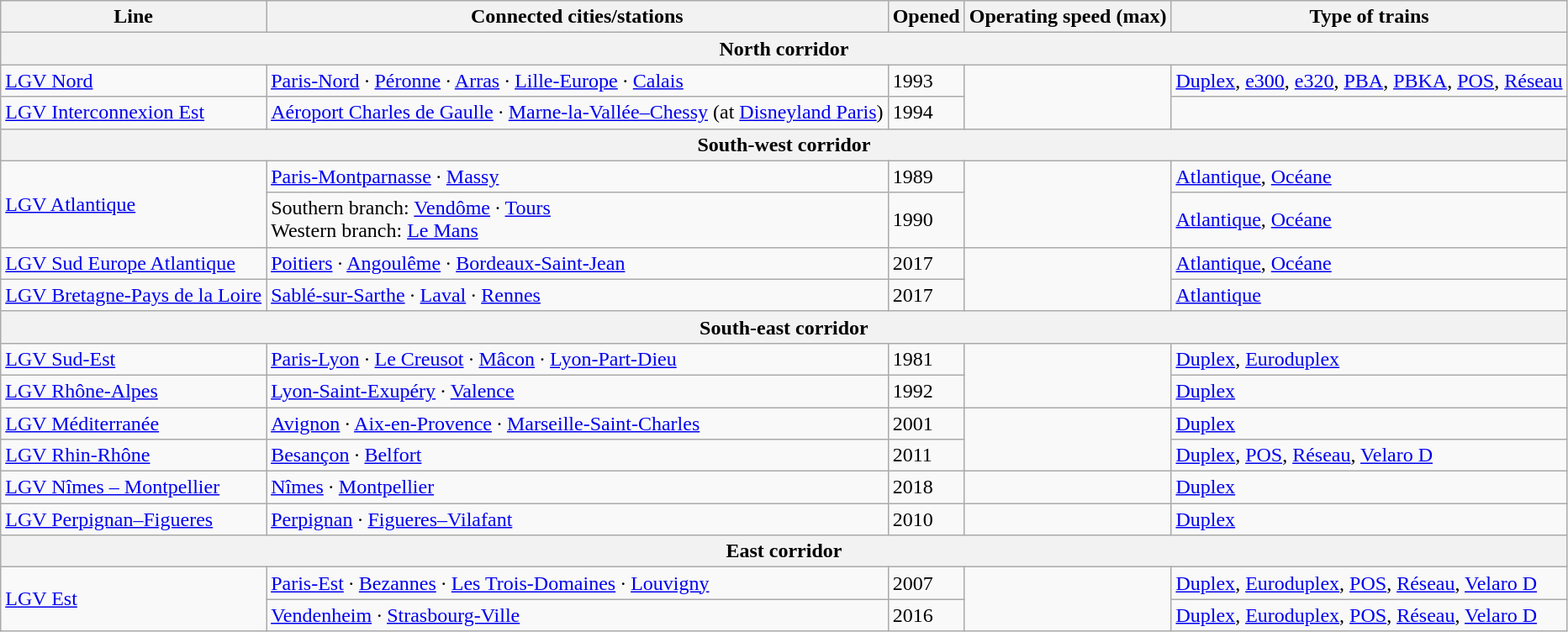<table class="wikitable">
<tr>
<th>Line</th>
<th>Connected cities/stations</th>
<th>Opened</th>
<th>Operating speed (max)</th>
<th>Type of trains</th>
</tr>
<tr>
<th colspan="5" style="text-align:center;"><strong>North corridor</strong></th>
</tr>
<tr>
<td><a href='#'>LGV Nord</a></td>
<td><a href='#'>Paris-Nord</a> · <a href='#'>Péronne</a> · <a href='#'>Arras</a> · <a href='#'>Lille-Europe</a> · <a href='#'>Calais</a></td>
<td>1993</td>
<td rowspan="2"></td>
<td><a href='#'>Duplex</a>, <a href='#'>e300</a>, <a href='#'>e320</a>, <a href='#'>PBA</a>, <a href='#'>PBKA</a>, <a href='#'>POS</a>, <a href='#'>Réseau</a></td>
</tr>
<tr>
<td><a href='#'>LGV Interconnexion Est</a></td>
<td><a href='#'>Aéroport Charles de Gaulle</a> · <a href='#'>Marne-la-Vallée–Chessy</a> (at <a href='#'>Disneyland Paris</a>)</td>
<td>1994</td>
<td></td>
</tr>
<tr>
<th colspan="5" style="text-align:center;"><strong>South-west corridor</strong></th>
</tr>
<tr>
<td rowspan=2><a href='#'>LGV Atlantique</a></td>
<td><a href='#'>Paris-Montparnasse</a> · <a href='#'>Massy</a></td>
<td>1989</td>
<td rowspan="2"></td>
<td><a href='#'>Atlantique</a>, <a href='#'>Océane</a></td>
</tr>
<tr>
<td>Southern branch: <a href='#'>Vendôme</a> · <a href='#'>Tours</a><br>Western branch: <a href='#'>Le Mans</a></td>
<td>1990</td>
<td><a href='#'>Atlantique</a>, <a href='#'>Océane</a></td>
</tr>
<tr>
<td><a href='#'>LGV Sud Europe Atlantique</a></td>
<td><a href='#'>Poitiers</a> · <a href='#'>Angoulême</a> · <a href='#'>Bordeaux-Saint-Jean</a></td>
<td>2017</td>
<td rowspan="2"></td>
<td><a href='#'>Atlantique</a>, <a href='#'>Océane</a></td>
</tr>
<tr>
<td><a href='#'>LGV Bretagne-Pays de la Loire</a></td>
<td><a href='#'>Sablé-sur-Sarthe</a> · <a href='#'>Laval</a> · <a href='#'>Rennes</a></td>
<td>2017</td>
<td><a href='#'>Atlantique</a></td>
</tr>
<tr>
<th colspan="5" style="text-align:center;"><strong>South-east corridor</strong></th>
</tr>
<tr>
<td><a href='#'>LGV Sud-Est</a></td>
<td><a href='#'>Paris-Lyon</a> · <a href='#'>Le Creusot</a> · <a href='#'>Mâcon</a> · <a href='#'>Lyon-Part-Dieu</a></td>
<td>1981</td>
<td rowspan="2"></td>
<td><a href='#'>Duplex</a>, <a href='#'>Euroduplex</a></td>
</tr>
<tr>
<td><a href='#'>LGV Rhône-Alpes</a></td>
<td><a href='#'>Lyon-Saint-Exupéry</a> · <a href='#'>Valence</a></td>
<td>1992</td>
<td><a href='#'>Duplex</a></td>
</tr>
<tr>
<td><a href='#'>LGV Méditerranée</a></td>
<td><a href='#'>Avignon</a> · <a href='#'>Aix-en-Provence</a> · <a href='#'>Marseille-Saint-Charles</a></td>
<td>2001</td>
<td rowspan="2"></td>
<td><a href='#'>Duplex</a></td>
</tr>
<tr>
<td><a href='#'>LGV Rhin-Rhône</a></td>
<td><a href='#'>Besançon</a> · <a href='#'>Belfort</a></td>
<td>2011</td>
<td><a href='#'>Duplex</a>, <a href='#'>POS</a>, <a href='#'>Réseau</a>, <a href='#'>Velaro D</a></td>
</tr>
<tr>
<td><a href='#'>LGV Nîmes – Montpellier</a></td>
<td><a href='#'>Nîmes</a> · <a href='#'>Montpellier</a></td>
<td>2018</td>
<td></td>
<td><a href='#'>Duplex</a></td>
</tr>
<tr>
<td><a href='#'>LGV Perpignan–Figueres</a></td>
<td><a href='#'>Perpignan</a> · <a href='#'>Figueres–Vilafant</a></td>
<td>2010</td>
<td></td>
<td><a href='#'>Duplex</a></td>
</tr>
<tr>
<th colspan="5" style="text-align:center;"><strong>East corridor</strong></th>
</tr>
<tr>
<td rowspan=2><a href='#'>LGV Est</a></td>
<td><a href='#'>Paris-Est</a> · <a href='#'>Bezannes</a> · <a href='#'>Les Trois-Domaines</a> · <a href='#'>Louvigny</a></td>
<td>2007</td>
<td rowspan="2"></td>
<td><a href='#'>Duplex</a>, <a href='#'>Euroduplex</a>, <a href='#'>POS</a>, <a href='#'>Réseau</a>, <a href='#'>Velaro D</a></td>
</tr>
<tr>
<td><a href='#'>Vendenheim</a> · <a href='#'>Strasbourg-Ville</a></td>
<td>2016</td>
<td><a href='#'>Duplex</a>, <a href='#'>Euroduplex</a>, <a href='#'>POS</a>, <a href='#'>Réseau</a>, <a href='#'>Velaro D</a></td>
</tr>
</table>
